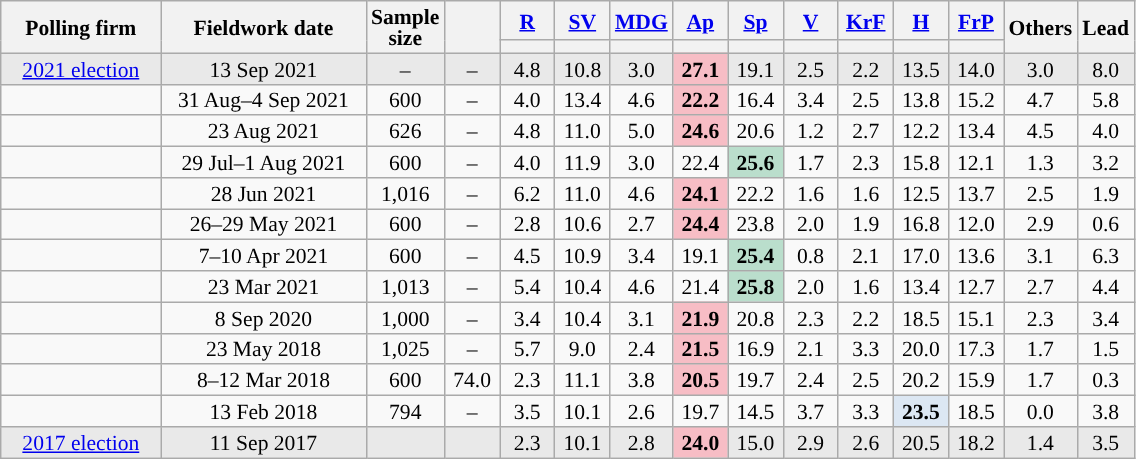<table class="wikitable mw-collapsible sortable" style="text-align:center;font-size:90%;line-height:14px;">
<tr>
<th rowspan="2" style="width:100px;">Polling firm</th>
<th rowspan="2" style="width:130px;">Fieldwork date</th>
<th rowspan="2" style="width:35px;">Sample<br>size</th>
<th rowspan="2" style="width:30px;"></th>
<th class="unsortable" style="width:30px;"><a href='#'>R</a></th>
<th class="unsortable" style="width:30px;"><a href='#'>SV</a></th>
<th class="unsortable" style="width:30px;"><a href='#'>MDG</a></th>
<th class="unsortable" style="width:30px;"><a href='#'>Ap</a></th>
<th class="unsortable" style="width:30px;"><a href='#'>Sp</a></th>
<th class="unsortable" style="width:30px;"><a href='#'>V</a></th>
<th class="unsortable" style="width:30px;"><a href='#'>KrF</a></th>
<th class="unsortable" style="width:30px;"><a href='#'>H</a></th>
<th class="unsortable" style="width:30px;"><a href='#'>FrP</a></th>
<th class="unsortable" style="width:20px;" rowspan="2">Others</th>
<th rowspan="2" style="width:30px;">Lead</th>
</tr>
<tr>
<th style="background:"></th>
<th style="background:"></th>
<th style="background:"></th>
<th style="background:"></th>
<th style="background:"></th>
<th style="background:"></th>
<th style="background:"></th>
<th style="background:"></th>
<th style="background:"></th>
</tr>
<tr style="background:#E9E9E9;">
<td><a href='#'>2021 election</a></td>
<td>13 Sep 2021</td>
<td>–</td>
<td>–</td>
<td>4.8</td>
<td>10.8</td>
<td>3.0</td>
<td style="background:#F7BDC5;"><strong>27.1</strong></td>
<td>19.1</td>
<td>2.5</td>
<td>2.2</td>
<td>13.5</td>
<td>14.0</td>
<td>3.0</td>
<td style="background:">8.0</td>
</tr>
<tr>
<td></td>
<td>31 Aug–4 Sep 2021</td>
<td>600</td>
<td>–</td>
<td>4.0</td>
<td>13.4</td>
<td>4.6</td>
<td style="background:#F7BDC5;"><strong>22.2</strong></td>
<td>16.4</td>
<td>3.4</td>
<td>2.5</td>
<td>13.8</td>
<td>15.2</td>
<td>4.7</td>
<td style="background:">5.8</td>
</tr>
<tr>
<td></td>
<td>23 Aug 2021</td>
<td>626</td>
<td>–</td>
<td>4.8</td>
<td>11.0</td>
<td>5.0</td>
<td style="background:#F7BDC5;"><strong>24.6</strong></td>
<td>20.6</td>
<td>1.2</td>
<td>2.7</td>
<td>12.2</td>
<td>13.4</td>
<td>4.5</td>
<td style="background:">4.0</td>
</tr>
<tr>
<td></td>
<td>29 Jul–1 Aug 2021</td>
<td>600</td>
<td>–</td>
<td>4.0</td>
<td>11.9</td>
<td>3.0</td>
<td>22.4</td>
<td style="background:#BADECC;"><strong>25.6</strong></td>
<td>1.7</td>
<td>2.3</td>
<td>15.8</td>
<td>12.1</td>
<td>1.3</td>
<td style="background:">3.2</td>
</tr>
<tr>
<td></td>
<td>28 Jun 2021</td>
<td>1,016</td>
<td>–</td>
<td>6.2</td>
<td>11.0</td>
<td>4.6</td>
<td style="background:#F7BDC5;"><strong>24.1</strong></td>
<td>22.2</td>
<td>1.6</td>
<td>1.6</td>
<td>12.5</td>
<td>13.7</td>
<td>2.5</td>
<td style="background:">1.9</td>
</tr>
<tr>
<td></td>
<td>26–29 May 2021</td>
<td>600</td>
<td>–</td>
<td>2.8</td>
<td>10.6</td>
<td>2.7</td>
<td style="background:#F7BDC5;"><strong>24.4</strong></td>
<td>23.8</td>
<td>2.0</td>
<td>1.9</td>
<td>16.8</td>
<td>12.0</td>
<td>2.9</td>
<td style="background:">0.6</td>
</tr>
<tr>
<td></td>
<td>7–10 Apr 2021</td>
<td>600</td>
<td>–</td>
<td>4.5</td>
<td>10.9</td>
<td>3.4</td>
<td>19.1</td>
<td style="background:#BADECC;"><strong>25.4</strong></td>
<td>0.8</td>
<td>2.1</td>
<td>17.0</td>
<td>13.6</td>
<td>3.1</td>
<td style="background:">6.3</td>
</tr>
<tr>
<td></td>
<td>23 Mar 2021</td>
<td>1,013</td>
<td>–</td>
<td>5.4</td>
<td>10.4</td>
<td>4.6</td>
<td>21.4</td>
<td style="background:#BADECC;"><strong>25.8</strong></td>
<td>2.0</td>
<td>1.6</td>
<td>13.4</td>
<td>12.7</td>
<td>2.7</td>
<td style="background:">4.4</td>
</tr>
<tr>
<td></td>
<td>8 Sep 2020</td>
<td>1,000</td>
<td>–</td>
<td>3.4</td>
<td>10.4</td>
<td>3.1</td>
<td style="background:#F7BDC5;"><strong>21.9</strong></td>
<td>20.8</td>
<td>2.3</td>
<td>2.2</td>
<td>18.5</td>
<td>15.1</td>
<td>2.3</td>
<td style="background:">3.4</td>
</tr>
<tr>
<td></td>
<td>23 May 2018</td>
<td>1,025</td>
<td>–</td>
<td>5.7</td>
<td>9.0</td>
<td>2.4</td>
<td style="background:#F7BDC5;"><strong>21.5</strong></td>
<td>16.9</td>
<td>2.1</td>
<td>3.3</td>
<td>20.0</td>
<td>17.3</td>
<td>1.7</td>
<td style="background:">1.5</td>
</tr>
<tr>
<td></td>
<td>8–12 Mar 2018</td>
<td>600</td>
<td>74.0</td>
<td>2.3</td>
<td>11.1</td>
<td>3.8</td>
<td style="background:#F7BDC5;"><strong>20.5</strong></td>
<td>19.7</td>
<td>2.4</td>
<td>2.5</td>
<td>20.2</td>
<td>15.9</td>
<td>1.7</td>
<td style="background:">0.3</td>
</tr>
<tr>
<td></td>
<td>13 Feb 2018</td>
<td>794</td>
<td>–</td>
<td>3.5</td>
<td>10.1</td>
<td>2.6</td>
<td>19.7</td>
<td>14.5</td>
<td>3.7</td>
<td>3.3</td>
<td style="background:#DCE7F3;"><strong>23.5</strong></td>
<td>18.5</td>
<td>0.0</td>
<td style="background:">3.8</td>
</tr>
<tr style="background:#E9E9E9;">
<td><a href='#'>2017 election</a></td>
<td>11 Sep 2017</td>
<td></td>
<td></td>
<td>2.3</td>
<td>10.1</td>
<td>2.8</td>
<td style="background:#F7BDC5;"><strong>24.0</strong></td>
<td>15.0</td>
<td>2.9</td>
<td>2.6</td>
<td>20.5</td>
<td>18.2</td>
<td>1.4</td>
<td style="background:">3.5</td>
</tr>
</table>
